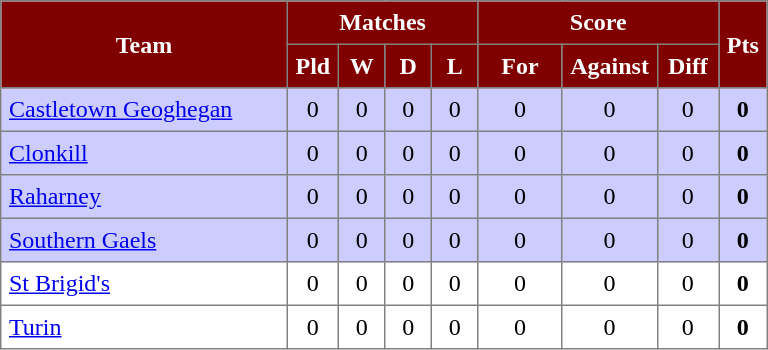<table style="border-collapse:collapse" border="1" cellspacing="0" cellpadding="5">
<tr align="center" bgcolor="#efefef">
<th rowspan="2" width="180" ! style="background:maroon;color:white">Team</th>
<th colspan="4" ! style="background:maroon;color:white">Matches</th>
<th colspan="3" ! style="background:maroon;color:white">Score</th>
<th rowspan=2width=20! style="background:maroon;color:white">Pts</th>
</tr>
<tr align="center" bgcolor="#efefef">
<th width="20" ! style="background:maroon;color:white">Pld</th>
<th width="20" ! style="background:maroon;color:white">W</th>
<th width="20" ! style="background:maroon;color:white">D</th>
<th width="20" ! style="background:maroon;color:white">L</th>
<th width="45" ! style="background:maroon;color:white">For</th>
<th width="45" ! style="background:maroon;color:white">Against</th>
<th width="30" ! style="background:maroon;color:white">Diff</th>
</tr>
<tr align="center" style="background:#ccccff;">
<td style="text-align:left;"> <a href='#'>Castletown Geoghegan</a></td>
<td>0</td>
<td>0</td>
<td>0</td>
<td>0</td>
<td>0</td>
<td>0</td>
<td>0</td>
<td><strong>0</strong></td>
</tr>
<tr align="center" style="background:#ccccff;">
<td style="text-align:left;"> <a href='#'>Clonkill</a></td>
<td>0</td>
<td>0</td>
<td>0</td>
<td>0</td>
<td>0</td>
<td>0</td>
<td>0</td>
<td><strong>0</strong></td>
</tr>
<tr align="center" style="background:#ccccff;">
<td style="text-align:left;"> <a href='#'>Raharney</a></td>
<td>0</td>
<td>0</td>
<td>0</td>
<td>0</td>
<td>0</td>
<td>0</td>
<td>0</td>
<td><strong>0</strong></td>
</tr>
<tr align="center" style="background:#ccccff;">
<td style="text-align:left;"> <a href='#'>Southern Gaels</a></td>
<td>0</td>
<td>0</td>
<td>0</td>
<td>0</td>
<td>0</td>
<td>0</td>
<td>0</td>
<td><strong>0</strong></td>
</tr>
<tr align="center">
<td style="text-align:left;"> <a href='#'>St Brigid's</a></td>
<td>0</td>
<td>0</td>
<td>0</td>
<td>0</td>
<td>0</td>
<td>0</td>
<td>0</td>
<td><strong>0</strong></td>
</tr>
<tr align="center">
<td style="text-align:left;"> <a href='#'>Turin</a></td>
<td>0</td>
<td>0</td>
<td>0</td>
<td>0</td>
<td>0</td>
<td>0</td>
<td>0</td>
<td><strong>0</strong></td>
</tr>
</table>
